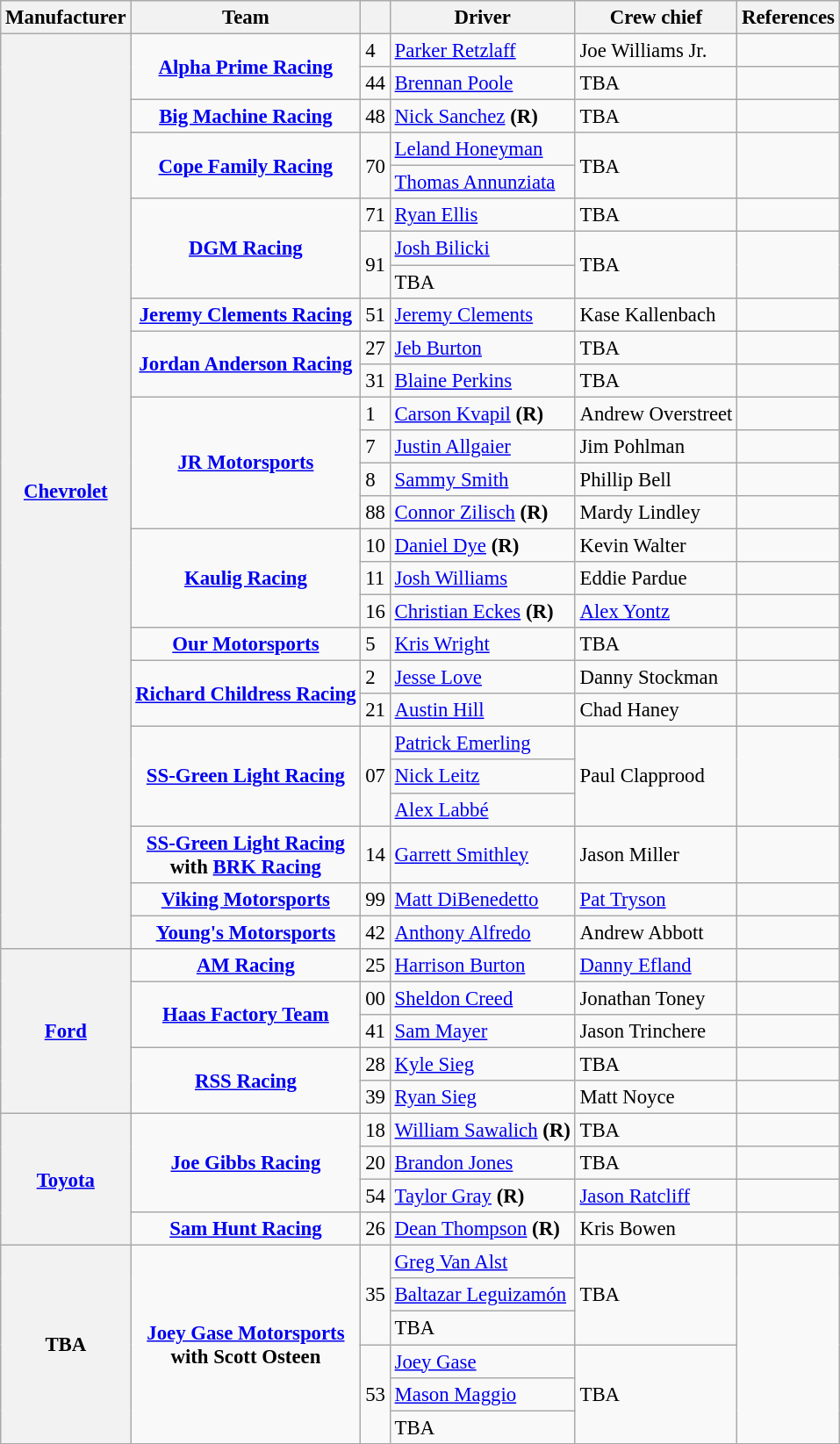<table class="wikitable" style="font-size: 95%;">
<tr>
<th>Manufacturer</th>
<th>Team</th>
<th></th>
<th>Driver</th>
<th>Crew chief</th>
<th>References</th>
</tr>
<tr>
<th rowspan="27"><a href='#'>Chevrolet</a></th>
<td rowspan=2 style="text-align:center;"><strong><a href='#'>Alpha Prime Racing</a></strong></td>
<td>4</td>
<td><a href='#'>Parker Retzlaff</a></td>
<td>Joe Williams Jr.</td>
<td></td>
</tr>
<tr>
<td>44</td>
<td><a href='#'>Brennan Poole</a></td>
<td>TBA</td>
<td></td>
</tr>
<tr>
<td style="text-align:center;"><strong><a href='#'>Big Machine Racing</a></strong></td>
<td>48</td>
<td><a href='#'>Nick Sanchez</a> <strong>(R)</strong></td>
<td>TBA</td>
<td></td>
</tr>
<tr>
<td rowspan="2" style="text-align:center;"><strong><a href='#'>Cope Family Racing</a></strong></td>
<td rowspan="2">70</td>
<td><a href='#'>Leland Honeyman</a> <small></small></td>
<td rowspan=2>TBA</td>
<td rowspan="2"></td>
</tr>
<tr>
<td><a href='#'>Thomas Annunziata</a> <small></small></td>
</tr>
<tr>
<td rowspan=3 style="text-align:center;"><strong><a href='#'>DGM Racing</a></strong></td>
<td>71</td>
<td><a href='#'>Ryan Ellis</a></td>
<td>TBA</td>
<td></td>
</tr>
<tr>
<td rowspan=2>91</td>
<td><a href='#'>Josh Bilicki</a> <small></small></td>
<td rowspan=2>TBA</td>
<td rowspan=2></td>
</tr>
<tr>
<td>TBA <small></small></td>
</tr>
<tr>
<td style="text-align:center;"><strong><a href='#'>Jeremy Clements Racing</a></strong></td>
<td>51</td>
<td><a href='#'>Jeremy Clements</a></td>
<td>Kase Kallenbach</td>
<td></td>
</tr>
<tr>
<td rowspan="2" style="text-align:center;"><strong><a href='#'>Jordan Anderson Racing</a></strong></td>
<td>27</td>
<td><a href='#'>Jeb Burton</a></td>
<td>TBA</td>
<td></td>
</tr>
<tr>
<td>31</td>
<td><a href='#'>Blaine Perkins</a></td>
<td>TBA</td>
<td></td>
</tr>
<tr>
<td rowspan="4" style="text-align:center;"><strong><a href='#'>JR Motorsports</a></strong></td>
<td>1</td>
<td><a href='#'>Carson Kvapil</a> <strong>(R)</strong></td>
<td>Andrew Overstreet</td>
<td></td>
</tr>
<tr>
<td>7</td>
<td><a href='#'>Justin Allgaier</a></td>
<td>Jim Pohlman</td>
<td></td>
</tr>
<tr>
<td>8</td>
<td><a href='#'>Sammy Smith</a></td>
<td>Phillip Bell</td>
<td></td>
</tr>
<tr>
<td>88</td>
<td><a href='#'>Connor Zilisch</a> <strong>(R)</strong></td>
<td>Mardy Lindley</td>
<td></td>
</tr>
<tr>
<td rowspan=3 style="text-align:center;"><strong><a href='#'>Kaulig Racing</a></strong></td>
<td>10</td>
<td><a href='#'>Daniel Dye</a> <strong>(R)</strong></td>
<td>Kevin Walter</td>
<td></td>
</tr>
<tr>
<td>11</td>
<td><a href='#'>Josh Williams</a></td>
<td>Eddie Pardue</td>
<td></td>
</tr>
<tr>
<td>16</td>
<td><a href='#'>Christian Eckes</a> <strong>(R)</strong></td>
<td><a href='#'>Alex Yontz</a></td>
<td></td>
</tr>
<tr>
<td style="text-align:center;"><strong><a href='#'>Our Motorsports</a></strong></td>
<td>5</td>
<td><a href='#'>Kris Wright</a></td>
<td>TBA</td>
<td></td>
</tr>
<tr>
<td rowspan="2" style="text-align:center;"><strong><a href='#'>Richard Childress Racing</a></strong></td>
<td>2</td>
<td><a href='#'>Jesse Love</a></td>
<td>Danny Stockman</td>
<td></td>
</tr>
<tr>
<td>21</td>
<td><a href='#'>Austin Hill</a></td>
<td>Chad Haney</td>
<td></td>
</tr>
<tr>
<td rowspan=3 style="text-align:center;"><strong><a href='#'>SS-Green Light Racing</a></strong></td>
<td rowspan=3>07</td>
<td><a href='#'>Patrick Emerling</a> <small></small></td>
<td rowspan=3>Paul Clapprood</td>
<td rowspan=3></td>
</tr>
<tr>
<td><a href='#'>Nick Leitz</a> <small></small></td>
</tr>
<tr>
<td><a href='#'>Alex Labbé</a> <small></small></td>
</tr>
<tr>
<td style="text-align:center;"><strong><a href='#'>SS-Green Light Racing</a> <br> with <a href='#'>BRK Racing</a></strong></td>
<td>14</td>
<td><a href='#'>Garrett Smithley</a></td>
<td>Jason Miller</td>
<td></td>
</tr>
<tr>
<td style="text-align:center;"><strong><a href='#'>Viking Motorsports</a></strong></td>
<td>99</td>
<td><a href='#'>Matt DiBenedetto</a></td>
<td><a href='#'>Pat Tryson</a></td>
<td></td>
</tr>
<tr>
<td style="text-align:center;"><strong><a href='#'>Young's Motorsports</a></strong></td>
<td>42</td>
<td><a href='#'>Anthony Alfredo</a></td>
<td>Andrew Abbott</td>
<td></td>
</tr>
<tr>
<th rowspan="5"><a href='#'>Ford</a></th>
<td style="text-align:center;"><strong><a href='#'>AM Racing</a></strong></td>
<td>25</td>
<td><a href='#'>Harrison Burton</a></td>
<td><a href='#'>Danny Efland</a></td>
<td></td>
</tr>
<tr>
<td rowspan="2" style="text-align:center;"><strong><a href='#'>Haas Factory Team</a></strong></td>
<td>00</td>
<td><a href='#'>Sheldon Creed</a></td>
<td>Jonathan Toney</td>
<td></td>
</tr>
<tr>
<td>41</td>
<td><a href='#'>Sam Mayer</a></td>
<td>Jason Trinchere</td>
<td></td>
</tr>
<tr>
<td rowspan="2" style="text-align:center;"><strong><a href='#'>RSS Racing</a></strong></td>
<td>28</td>
<td><a href='#'>Kyle Sieg</a></td>
<td>TBA</td>
<td></td>
</tr>
<tr>
<td>39</td>
<td><a href='#'>Ryan Sieg</a></td>
<td>Matt Noyce</td>
<td></td>
</tr>
<tr>
<th rowspan="4"><a href='#'>Toyota</a></th>
<td rowspan="3" style="text-align:center;"><strong><a href='#'>Joe Gibbs Racing</a></strong></td>
<td>18</td>
<td><a href='#'>William Sawalich</a> <strong>(R)</strong></td>
<td>TBA</td>
<td></td>
</tr>
<tr>
<td>20</td>
<td><a href='#'>Brandon Jones</a></td>
<td>TBA</td>
<td></td>
</tr>
<tr>
<td>54</td>
<td><a href='#'>Taylor Gray</a> <strong>(R)</strong></td>
<td><a href='#'>Jason Ratcliff</a></td>
<td></td>
</tr>
<tr>
<td style="text-align:center;"><strong><a href='#'>Sam Hunt Racing</a></strong></td>
<td>26</td>
<td><a href='#'>Dean Thompson</a> <strong>(R)</strong></td>
<td>Kris Bowen</td>
<td></td>
</tr>
<tr>
<th rowspan=6>TBA</th>
<td rowspan=6 style="text-align:center;"><strong><a href='#'>Joey Gase Motorsports</a> <br> with Scott Osteen</strong></td>
<td rowspan=3>35</td>
<td><a href='#'>Greg Van Alst</a> <small></small></td>
<td rowspan=3>TBA</td>
<td rowspan=6></td>
</tr>
<tr>
<td><a href='#'>Baltazar Leguizamón</a> <small></small></td>
</tr>
<tr>
<td>TBA <small></small></td>
</tr>
<tr>
<td rowspan=3>53</td>
<td><a href='#'>Joey Gase</a> <small></small></td>
<td rowspan=3>TBA</td>
</tr>
<tr>
<td><a href='#'>Mason Maggio</a> <small></small></td>
</tr>
<tr>
<td>TBA <small></small></td>
</tr>
</table>
